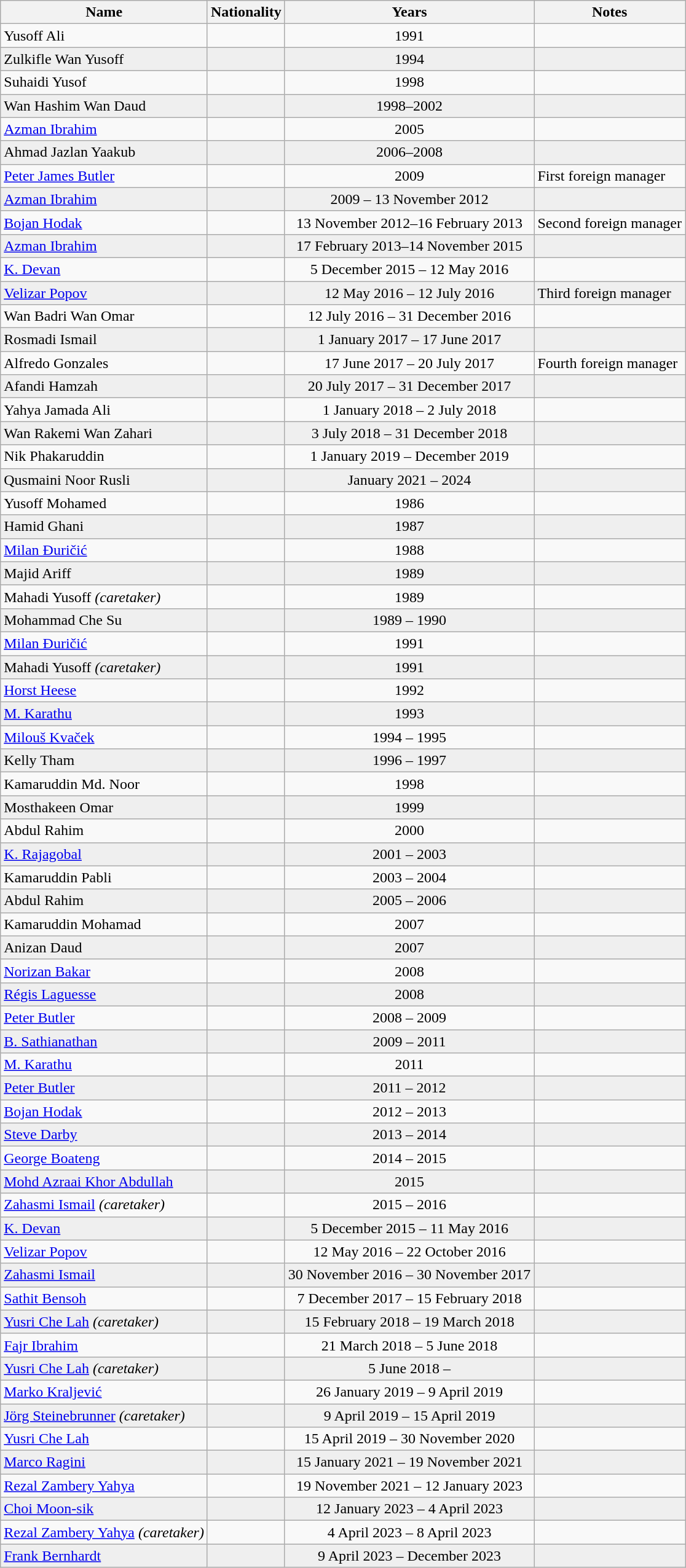<table class="wikitable">
<tr>
<th style="background:; color:;">Name</th>
<th style="background:; color:;">Nationality</th>
<th style="background:; color:;">Years</th>
<th style="background:; color:;">Notes</th>
</tr>
<tr>
<td>Yusoff Ali</td>
<td style="text-align:left;"></td>
<td style="text-align:center;">1991</td>
<td></td>
</tr>
<tr style="background:#efefef;">
<td>Zulkifle Wan Yusoff</td>
<td style="text-align:left;"></td>
<td style="text-align:center;">1994</td>
<td></td>
</tr>
<tr>
<td>Suhaidi Yusof</td>
<td style="text-align:left;"></td>
<td style="text-align:center;">1998</td>
<td></td>
</tr>
<tr style="background:#efefef;">
<td>Wan Hashim Wan Daud</td>
<td style="text-align:left;"></td>
<td style="text-align:center;">1998–2002</td>
<td></td>
</tr>
<tr>
<td><a href='#'>Azman Ibrahim</a></td>
<td style="text-align:left;"></td>
<td style="text-align:center;">2005</td>
<td></td>
</tr>
<tr style="background:#efefef;">
<td>Ahmad Jazlan Yaakub</td>
<td style="text-align:left;"></td>
<td style="text-align:center;">2006–2008</td>
<td></td>
</tr>
<tr>
<td><a href='#'>Peter James Butler</a></td>
<td style="text-align:left;"></td>
<td style="text-align:center;">2009</td>
<td>First foreign manager</td>
</tr>
<tr style="background:#efefef;">
<td><a href='#'>Azman Ibrahim</a></td>
<td style="text-align:left;"></td>
<td style="text-align:center;">2009 – 13 November 2012</td>
<td></td>
</tr>
<tr>
<td><a href='#'>Bojan Hodak</a></td>
<td style="text-align:left;"></td>
<td style="text-align:center;">13 November 2012–16 February 2013</td>
<td>Second foreign manager</td>
</tr>
<tr style="background:#efefef;">
<td><a href='#'>Azman Ibrahim</a></td>
<td style="text-align:left;"></td>
<td style="text-align:center;">17 February 2013–14 November 2015</td>
<td></td>
</tr>
<tr>
<td><a href='#'>K. Devan</a></td>
<td style="text-align:left;"></td>
<td style="text-align:center;">5 December 2015 – 12 May 2016</td>
<td></td>
</tr>
<tr style="background:#efefef;">
<td><a href='#'>Velizar Popov</a></td>
<td style="text-align:left;"></td>
<td style="text-align:center;">12 May 2016 – 12 July 2016</td>
<td>Third foreign manager</td>
</tr>
<tr>
<td>Wan Badri Wan Omar</td>
<td style="text-align:left;"></td>
<td style="text-align:center;">12 July 2016 – 31 December 2016</td>
<td></td>
</tr>
<tr style="background:#efefef;">
<td>Rosmadi Ismail</td>
<td style="text-align:left;"></td>
<td style="text-align:center;">1 January 2017 – 17 June 2017</td>
<td></td>
</tr>
<tr>
<td>Alfredo Gonzales</td>
<td style="text-align:left;"></td>
<td style="text-align:center;">17 June 2017 – 20 July 2017</td>
<td>Fourth foreign manager</td>
</tr>
<tr style="background:#efefef;">
<td>Afandi Hamzah</td>
<td style="text-align:left;"></td>
<td style="text-align:center;">20 July 2017 – 31 December 2017</td>
<td></td>
</tr>
<tr>
<td>Yahya Jamada Ali</td>
<td style="text-align:left;"></td>
<td style="text-align:center;">1 January 2018 – 2 July 2018</td>
<td></td>
</tr>
<tr style="background:#efefef;">
<td>Wan Rakemi Wan Zahari</td>
<td style="text-align:left;"></td>
<td style="text-align:center;">3 July 2018 – 31 December 2018</td>
<td></td>
</tr>
<tr>
<td>Nik Phakaruddin</td>
<td style="text-align:left;"></td>
<td style="text-align:center;">1 January 2019 – December 2019</td>
<td></td>
</tr>
<tr style="background:#efefef;">
<td>Qusmaini Noor Rusli</td>
<td style="text-align:left;"></td>
<td style="text-align:center;">January 2021 – 2024</td>
<td></td>
</tr>
<tr>
<td>Yusoff Mohamed</td>
<td style="text-align:left;"></td>
<td style="text-align:center;">1986</td>
<td></td>
</tr>
<tr style="background:#efefef;">
<td>Hamid Ghani</td>
<td style="text-align:left;"></td>
<td style="text-align:center;">1987</td>
<td></td>
</tr>
<tr>
<td><a href='#'>Milan Đuričić</a></td>
<td style="text-align:left;"></td>
<td style="text-align:center;">1988</td>
<td></td>
</tr>
<tr style="background:#efefef;">
<td>Majid Ariff</td>
<td style="text-align:left;"></td>
<td style="text-align:center;">1989</td>
<td></td>
</tr>
<tr>
<td>Mahadi Yusoff <em>(caretaker)</em></td>
<td style="text-align:left;"></td>
<td style="text-align:center;">1989</td>
<td></td>
</tr>
<tr style="background:#efefef;">
<td>Mohammad Che Su</td>
<td style="text-align:left;"></td>
<td style="text-align:center;">1989 – 1990</td>
<td></td>
</tr>
<tr>
<td><a href='#'>Milan Đuričić</a></td>
<td style="text-align:left;"></td>
<td style="text-align:center;">1991</td>
<td></td>
</tr>
<tr style="background:#efefef;">
<td>Mahadi Yusoff <em>(caretaker)</em></td>
<td style="text-align:left;"></td>
<td style="text-align:center;">1991</td>
<td></td>
</tr>
<tr>
<td><a href='#'>Horst Heese</a></td>
<td style="text-align:left;"></td>
<td style="text-align:center;">1992</td>
<td></td>
</tr>
<tr style="background:#efefef;">
<td><a href='#'>M. Karathu</a></td>
<td style="text-align:left;"></td>
<td style="text-align:center;">1993</td>
<td></td>
</tr>
<tr>
<td><a href='#'>Milouš Kvaček</a></td>
<td style="text-align:left;"></td>
<td style="text-align:center;">1994 – 1995</td>
<td></td>
</tr>
<tr style="background:#efefef;">
<td>Kelly Tham</td>
<td style="text-align:left;"></td>
<td style="text-align:center;">1996 – 1997</td>
<td></td>
</tr>
<tr>
<td>Kamaruddin Md. Noor</td>
<td style="text-align:left;"></td>
<td style="text-align:center;">1998</td>
<td></td>
</tr>
<tr style="background:#efefef;">
<td>Mosthakeen Omar</td>
<td style="text-align:left;"></td>
<td style="text-align:center;">1999</td>
<td></td>
</tr>
<tr>
<td>Abdul Rahim</td>
<td style="text-align:left;"></td>
<td style="text-align:center;">2000</td>
<td></td>
</tr>
<tr style="background:#efefef;">
<td><a href='#'>K. Rajagobal</a></td>
<td style="text-align:left;"></td>
<td style="text-align:center;">2001 – 2003</td>
<td></td>
</tr>
<tr>
<td>Kamaruddin Pabli</td>
<td style="text-align:left;"></td>
<td style="text-align:center;">2003 – 2004</td>
<td></td>
</tr>
<tr style="background:#efefef;">
<td>Abdul Rahim</td>
<td style="text-align:left;"></td>
<td style="text-align:center;">2005 – 2006</td>
<td></td>
</tr>
<tr>
<td>Kamaruddin Mohamad</td>
<td style="text-align:left;"></td>
<td style="text-align:center;">2007</td>
<td></td>
</tr>
<tr style="background:#efefef;">
<td>Anizan Daud</td>
<td style="text-align:left;"></td>
<td style="text-align:center;">2007</td>
<td></td>
</tr>
<tr>
<td><a href='#'>Norizan Bakar</a></td>
<td style="text-align:left;"></td>
<td style="text-align:center;">2008</td>
<td></td>
</tr>
<tr style="background:#efefef;">
<td><a href='#'>Régis Laguesse</a></td>
<td style="text-align:left;"></td>
<td style="text-align:center;">2008</td>
<td></td>
</tr>
<tr>
<td><a href='#'>Peter Butler</a></td>
<td style="text-align:left;"></td>
<td style="text-align:center;">2008 – 2009</td>
<td></td>
</tr>
<tr style="background:#efefef;">
<td><a href='#'>B. Sathianathan</a></td>
<td style="text-align:left;"></td>
<td style="text-align:center;">2009 – 2011</td>
<td></td>
</tr>
<tr>
<td><a href='#'>M. Karathu</a></td>
<td style="text-align:left;"></td>
<td style="text-align:center;">2011</td>
<td></td>
</tr>
<tr style="background:#efefef;">
<td><a href='#'>Peter Butler</a></td>
<td style="text-align:left;"></td>
<td style="text-align:center;">2011 – 2012</td>
<td></td>
</tr>
<tr>
<td><a href='#'>Bojan Hodak</a></td>
<td style="text-align:left;"></td>
<td style="text-align:center;">2012 – 2013</td>
<td></td>
</tr>
<tr style="background:#efefef;">
<td><a href='#'>Steve Darby</a></td>
<td style="text-align:left;"></td>
<td style="text-align:center;">2013 – 2014</td>
<td></td>
</tr>
<tr>
<td><a href='#'>George Boateng</a></td>
<td style="text-align:left;"></td>
<td style="text-align:center;">2014 – 2015</td>
<td></td>
</tr>
<tr style="background:#efefef;">
<td><a href='#'>Mohd Azraai Khor Abdullah</a></td>
<td style="text-align:left;"></td>
<td style="text-align:center;">2015</td>
<td></td>
</tr>
<tr>
<td><a href='#'>Zahasmi Ismail</a> <em>(caretaker)</em></td>
<td style="text-align:left;"></td>
<td style="text-align:center;">2015 – 2016</td>
<td></td>
</tr>
<tr style="background:#efefef;">
<td><a href='#'>K. Devan</a></td>
<td style="text-align:left;"></td>
<td style="text-align:center;">5 December 2015 – 11 May 2016</td>
<td></td>
</tr>
<tr>
<td><a href='#'>Velizar Popov</a></td>
<td style="text-align:left;"></td>
<td style="text-align:center;">12 May 2016 – 22 October 2016</td>
<td></td>
</tr>
<tr style="background:#efefef;">
<td><a href='#'>Zahasmi Ismail</a></td>
<td style="text-align:left;"></td>
<td style="text-align:center;">30 November 2016 – 30 November 2017</td>
<td></td>
</tr>
<tr>
<td><a href='#'>Sathit Bensoh</a></td>
<td style="text-align:left;"></td>
<td style="text-align:center;">7 December 2017 – 15 February 2018</td>
<td></td>
</tr>
<tr style="background:#efefef;">
<td><a href='#'>Yusri Che Lah</a> <em>(caretaker)</em></td>
<td style="text-align:left;"></td>
<td style="text-align:center;">15 February 2018 – 19 March 2018</td>
<td></td>
</tr>
<tr>
<td><a href='#'>Fajr Ibrahim</a></td>
<td style="text-align:left;"></td>
<td style="text-align:center;">21 March 2018 – 5 June 2018</td>
<td></td>
</tr>
<tr style="background:#efefef;">
<td><a href='#'>Yusri Che Lah</a> <em>(caretaker)</em></td>
<td style="text-align:left;"></td>
<td style="text-align:center;">5 June 2018 –</td>
<td></td>
</tr>
<tr>
<td><a href='#'>Marko Kraljević</a></td>
<td style="text-align:left;"></td>
<td style="text-align:center;">26 January 2019 – 9 April 2019</td>
<td></td>
</tr>
<tr style="background:#efefef;">
<td><a href='#'>Jörg Steinebrunner</a> <em>(caretaker)</em></td>
<td style="text-align:left;"></td>
<td style="text-align:center;">9 April 2019 – 15 April 2019</td>
<td></td>
</tr>
<tr>
<td><a href='#'>Yusri Che Lah</a></td>
<td style="text-align:left;"></td>
<td style="text-align:center;">15 April 2019 – 30 November 2020</td>
<td></td>
</tr>
<tr style="background:#efefef;">
<td><a href='#'>Marco Ragini</a></td>
<td style="text-align:left;"></td>
<td style="text-align:center;">15 January 2021 – 19 November 2021</td>
<td></td>
</tr>
<tr>
<td><a href='#'>Rezal Zambery Yahya</a></td>
<td style="text-align:left;"></td>
<td style="text-align:center;">19 November 2021 – 12 January 2023</td>
<td></td>
</tr>
<tr style="background:#efefef;">
<td><a href='#'>Choi Moon-sik</a></td>
<td style="text-align:left;"></td>
<td style="text-align:center;">12 January 2023 – 4 April 2023</td>
<td></td>
</tr>
<tr>
<td><a href='#'>Rezal Zambery Yahya</a> <em>(caretaker)</em></td>
<td style="text-align:left;"></td>
<td style="text-align:center;">4 April 2023 – 8 April 2023</td>
<td></td>
</tr>
<tr style="background:#efefef;">
<td><a href='#'>Frank Bernhardt</a></td>
<td style="text-align:left;"></td>
<td style="text-align:center;">9 April 2023 – December 2023</td>
<td></td>
</tr>
</table>
